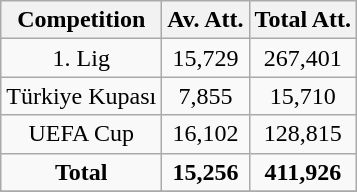<table class="wikitable" style="text-align: center">
<tr>
<th>Competition</th>
<th>Av. Att.</th>
<th>Total Att.</th>
</tr>
<tr>
<td>1. Lig</td>
<td>15,729</td>
<td>267,401</td>
</tr>
<tr>
<td>Türkiye Kupası</td>
<td>7,855</td>
<td>15,710</td>
</tr>
<tr>
<td>UEFA Cup</td>
<td>16,102</td>
<td>128,815</td>
</tr>
<tr>
<td><strong>Total</strong></td>
<td><strong>15,256</strong></td>
<td><strong>411,926</strong></td>
</tr>
<tr>
</tr>
</table>
